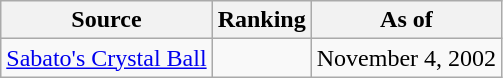<table class="wikitable">
<tr>
<th>Source</th>
<th>Ranking</th>
<th>As of</th>
</tr>
<tr>
<td><a href='#'>Sabato's Crystal Ball</a></td>
<td></td>
<td>November 4, 2002</td>
</tr>
</table>
